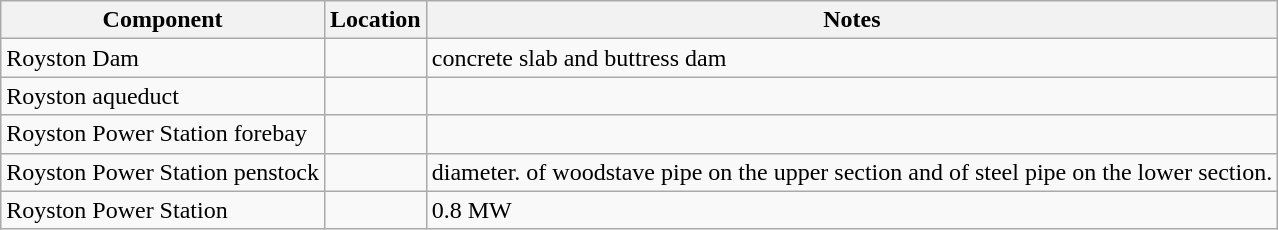<table class="wikitable" style="text-align: left">
<tr>
<th>Component</th>
<th>Location</th>
<th>Notes</th>
</tr>
<tr>
<td>Royston Dam</td>
<td></td>
<td> concrete slab and buttress dam</td>
</tr>
<tr>
<td>Royston aqueduct</td>
<td style=white-space:nowrap></td>
<td></td>
</tr>
<tr>
<td>Royston Power Station forebay</td>
<td></td>
<td></td>
</tr>
<tr>
<td>Royston Power Station penstock</td>
<td></td>
<td> diameter.   of woodstave pipe on the upper section and  of steel pipe on the lower section.</td>
</tr>
<tr>
<td align="left">Royston Power Station</td>
<td></td>
<td>0.8 MW</td>
</tr>
</table>
